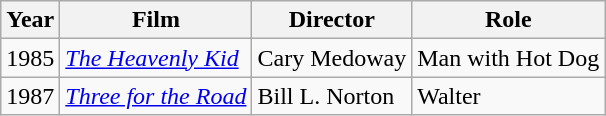<table class="wikitable">
<tr>
<th>Year</th>
<th>Film</th>
<th>Director</th>
<th>Role</th>
</tr>
<tr>
<td>1985</td>
<td><em><a href='#'>The Heavenly Kid</a></em></td>
<td>Cary Medoway</td>
<td>Man with Hot Dog</td>
</tr>
<tr>
<td>1987</td>
<td><em><a href='#'>Three for the Road</a></em></td>
<td>Bill L. Norton</td>
<td>Walter</td>
</tr>
</table>
